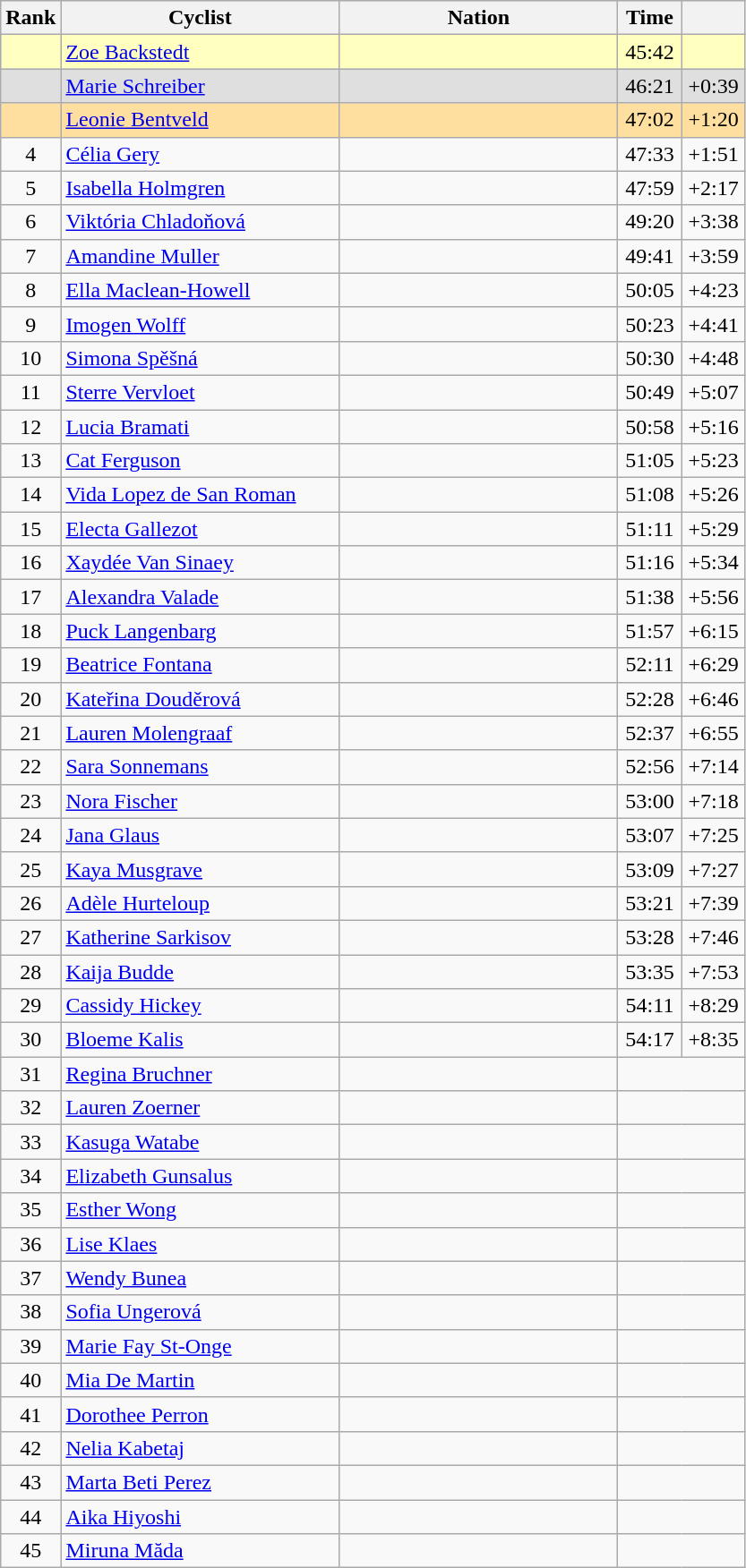<table class="wikitable sortable" style="text-align:center">
<tr style="background:#efefef;">
<th width="30">Rank</th>
<th width="200">Cyclist</th>
<th width="200">Nation</th>
<th width="40">Time</th>
<th width="40"></th>
</tr>
<tr style="background:#FFFFBF;">
<td></td>
<td align="left"><a href='#'>Zoe Backstedt</a></td>
<td align="left"></td>
<td>45:42</td>
<td></td>
</tr>
<tr style="background:#DFDFDF;">
<td></td>
<td align="left"><a href='#'>Marie Schreiber</a></td>
<td align="left"></td>
<td>46:21</td>
<td>+0:39</td>
</tr>
<tr style="background:#FFDF9F;">
<td></td>
<td align="left"><a href='#'>Leonie Bentveld</a></td>
<td align="left"></td>
<td>47:02</td>
<td>+1:20</td>
</tr>
<tr>
<td>4</td>
<td align="left"><a href='#'>Célia Gery</a></td>
<td align="left"></td>
<td>47:33</td>
<td>+1:51</td>
</tr>
<tr>
<td>5</td>
<td align="left"><a href='#'>Isabella Holmgren</a></td>
<td align="left"></td>
<td>47:59</td>
<td>+2:17</td>
</tr>
<tr>
<td>6</td>
<td align="left"><a href='#'>Viktória Chladoňová</a></td>
<td align="left"></td>
<td>49:20</td>
<td>+3:38</td>
</tr>
<tr>
<td>7</td>
<td align="left"><a href='#'>Amandine Muller</a></td>
<td align="left"></td>
<td>49:41</td>
<td>+3:59</td>
</tr>
<tr>
<td>8</td>
<td align="left"><a href='#'>Ella Maclean-Howell</a></td>
<td align="left"></td>
<td>50:05</td>
<td>+4:23</td>
</tr>
<tr>
<td>9</td>
<td align="left"><a href='#'>Imogen Wolff</a></td>
<td align="left"></td>
<td>50:23</td>
<td>+4:41</td>
</tr>
<tr>
<td>10</td>
<td align="left"><a href='#'>Simona Spěšná</a></td>
<td align="left"></td>
<td>50:30</td>
<td>+4:48</td>
</tr>
<tr>
<td>11</td>
<td align="left"><a href='#'>Sterre Vervloet</a></td>
<td align="left"></td>
<td>50:49</td>
<td>+5:07</td>
</tr>
<tr>
<td>12</td>
<td align="left"><a href='#'>Lucia Bramati</a></td>
<td align="left"></td>
<td>50:58</td>
<td>+5:16</td>
</tr>
<tr>
<td>13</td>
<td align="left"><a href='#'>Cat Ferguson</a></td>
<td align="left"></td>
<td>51:05</td>
<td>+5:23</td>
</tr>
<tr>
<td>14</td>
<td align="left"><a href='#'>Vida Lopez de San Roman</a></td>
<td align="left"></td>
<td>51:08</td>
<td>+5:26</td>
</tr>
<tr>
<td>15</td>
<td align="left"><a href='#'>Electa Gallezot</a></td>
<td align="left"></td>
<td>51:11</td>
<td>+5:29</td>
</tr>
<tr>
<td>16</td>
<td align="left"><a href='#'>Xaydée Van Sinaey</a></td>
<td align="left"></td>
<td>51:16</td>
<td>+5:34</td>
</tr>
<tr>
<td>17</td>
<td align="left"><a href='#'>Alexandra Valade</a></td>
<td align="left"></td>
<td>51:38</td>
<td>+5:56</td>
</tr>
<tr>
<td>18</td>
<td align="left"><a href='#'>Puck Langenbarg</a></td>
<td align="left"></td>
<td>51:57</td>
<td>+6:15</td>
</tr>
<tr>
<td>19</td>
<td align="left"><a href='#'>Beatrice Fontana</a></td>
<td align="left"></td>
<td>52:11</td>
<td>+6:29</td>
</tr>
<tr>
<td>20</td>
<td align="left"><a href='#'>Kateřina Douděrová</a></td>
<td align="left"></td>
<td>52:28</td>
<td>+6:46</td>
</tr>
<tr>
<td>21</td>
<td align="left"><a href='#'>Lauren Molengraaf</a></td>
<td align="left"></td>
<td>52:37</td>
<td>+6:55</td>
</tr>
<tr>
<td>22</td>
<td align="left"><a href='#'>Sara Sonnemans</a></td>
<td align="left"></td>
<td>52:56</td>
<td>+7:14</td>
</tr>
<tr>
<td>23</td>
<td align="left"><a href='#'> Nora Fischer</a></td>
<td align="left"></td>
<td>53:00</td>
<td>+7:18</td>
</tr>
<tr>
<td>24</td>
<td align="left"><a href='#'>Jana Glaus</a></td>
<td align="left"></td>
<td>53:07</td>
<td>+7:25</td>
</tr>
<tr>
<td>25</td>
<td align="left"><a href='#'>Kaya Musgrave</a></td>
<td align="left"></td>
<td>53:09</td>
<td>+7:27</td>
</tr>
<tr>
<td>26</td>
<td align="left"><a href='#'>Adèle Hurteloup</a></td>
<td align="left"></td>
<td>53:21</td>
<td>+7:39</td>
</tr>
<tr>
<td>27</td>
<td align="left"><a href='#'>Katherine Sarkisov</a></td>
<td align="left"></td>
<td>53:28</td>
<td>+7:46</td>
</tr>
<tr>
<td>28</td>
<td align="left"><a href='#'>Kaija Budde</a></td>
<td align="left"></td>
<td>53:35</td>
<td>+7:53</td>
</tr>
<tr>
<td>29</td>
<td align="left"><a href='#'>Cassidy Hickey</a></td>
<td align="left"></td>
<td>54:11</td>
<td>+8:29</td>
</tr>
<tr>
<td>30</td>
<td align="left"><a href='#'>Bloeme Kalis</a></td>
<td align="left"></td>
<td>54:17</td>
<td>+8:35</td>
</tr>
<tr>
<td>31</td>
<td align="left"><a href='#'>Regina Bruchner</a></td>
<td align="left"></td>
<td colspan="2"></td>
</tr>
<tr>
<td>32</td>
<td align="left"><a href='#'>Lauren Zoerner</a></td>
<td align="left"></td>
<td colspan="2"></td>
</tr>
<tr>
<td>33</td>
<td align="left"><a href='#'>Kasuga Watabe</a></td>
<td align="left"></td>
<td colspan="2"></td>
</tr>
<tr>
<td>34</td>
<td align="left"><a href='#'>Elizabeth Gunsalus</a></td>
<td align="left"></td>
<td colspan="2"></td>
</tr>
<tr>
<td>35</td>
<td align="left"><a href='#'> Esther Wong</a></td>
<td align="left"></td>
<td colspan="2"></td>
</tr>
<tr>
<td>36</td>
<td align="left"><a href='#'>Lise Klaes</a></td>
<td align="left"></td>
<td colspan="2"></td>
</tr>
<tr>
<td>37</td>
<td align="left"><a href='#'>Wendy Bunea</a></td>
<td align="left"></td>
<td colspan="2"></td>
</tr>
<tr>
<td>38</td>
<td align="left"><a href='#'>Sofia Ungerová</a></td>
<td align="left"></td>
<td colspan="2"></td>
</tr>
<tr>
<td>39</td>
<td align="left"><a href='#'>Marie Fay St-Onge</a></td>
<td align="left"></td>
<td colspan="2"></td>
</tr>
<tr>
<td>40</td>
<td align="left"><a href='#'>Mia De Martin</a></td>
<td align="left"></td>
<td colspan="2"></td>
</tr>
<tr>
<td>41</td>
<td align="left"><a href='#'>Dorothee Perron</a></td>
<td align="left"></td>
<td colspan="2"></td>
</tr>
<tr>
<td>42</td>
<td align="left"><a href='#'>Nelia Kabetaj</a></td>
<td align="left"></td>
<td colspan="2"></td>
</tr>
<tr>
<td>43</td>
<td align="left"><a href='#'>Marta Beti Perez</a></td>
<td align="left"></td>
<td colspan="2"></td>
</tr>
<tr>
<td>44</td>
<td align="left"><a href='#'>Aika Hiyoshi</a></td>
<td align="left"></td>
<td colspan="2"></td>
</tr>
<tr>
<td>45</td>
<td align="left"><a href='#'>Miruna Măda</a></td>
<td align="left"></td>
<td colspan="2"></td>
</tr>
</table>
